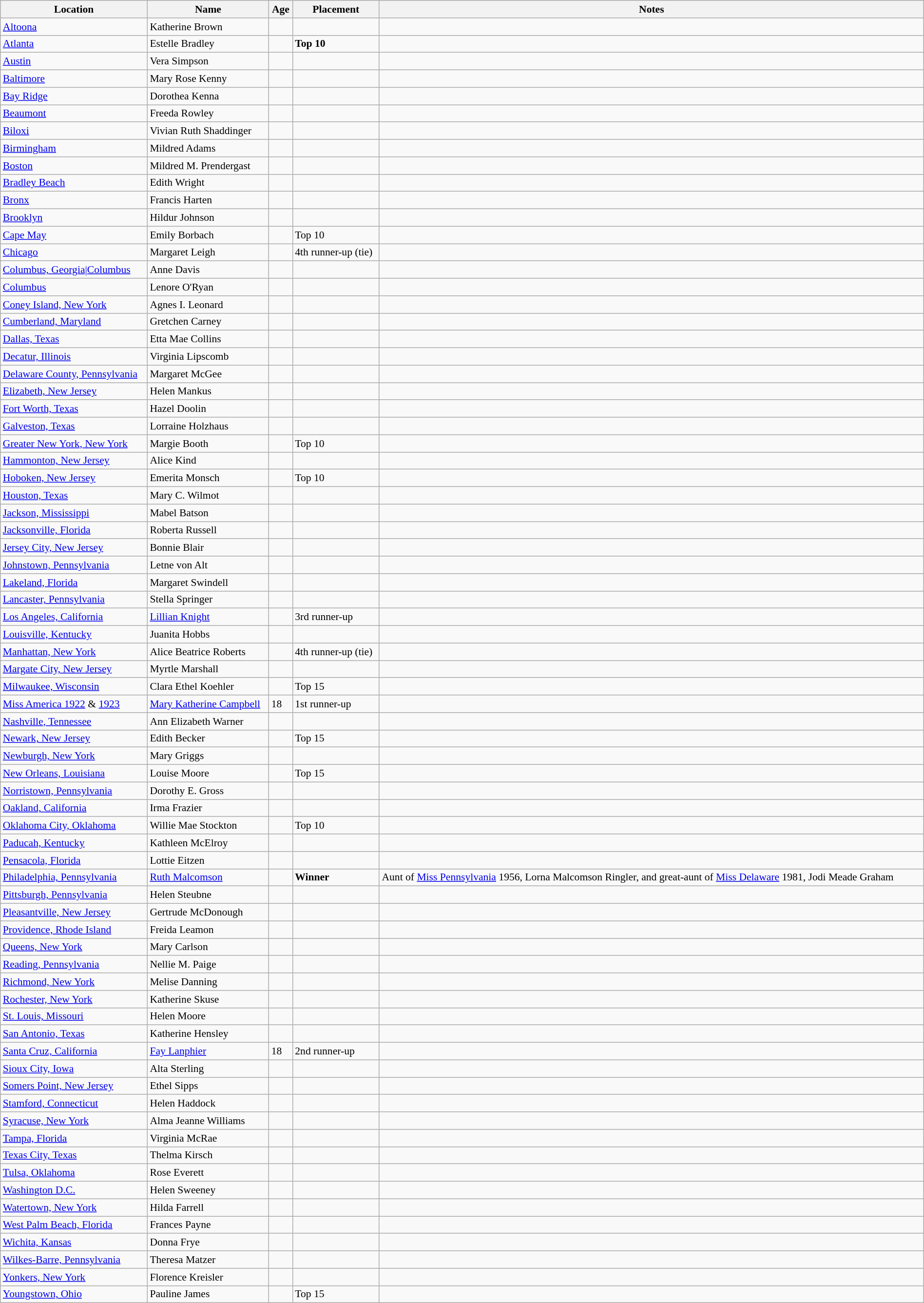<table class="wikitable" style="width:100%; font-size:90%;">
<tr>
<th>Location</th>
<th>Name</th>
<th>Age</th>
<th>Placement</th>
<th>Notes</th>
</tr>
<tr>
<td><a href='#'>Altoona</a></td>
<td>Katherine Brown</td>
<td></td>
<td></td>
<td></td>
</tr>
<tr>
<td><a href='#'>Atlanta</a></td>
<td>Estelle Bradley</td>
<td></td>
<td><strong>Top 10</strong></td>
<td></td>
</tr>
<tr>
<td><a href='#'>Austin</a></td>
<td>Vera Simpson</td>
<td></td>
<td></td>
<td></td>
</tr>
<tr>
<td><a href='#'>Baltimore</a></td>
<td>Mary Rose Kenny</td>
<td></td>
<td></td>
<td></td>
</tr>
<tr>
<td><a href='#'>Bay Ridge</a></td>
<td>Dorothea Kenna</td>
<td></td>
<td></td>
<td></td>
</tr>
<tr>
<td><a href='#'>Beaumont</a></td>
<td>Freeda Rowley</td>
<td></td>
<td></td>
<td></td>
</tr>
<tr>
<td><a href='#'>Biloxi</a></td>
<td>Vivian Ruth Shaddinger</td>
<td></td>
<td></td>
<td></td>
</tr>
<tr>
<td><a href='#'>Birmingham</a></td>
<td>Mildred Adams</td>
<td></td>
<td></td>
<td></td>
</tr>
<tr>
<td><a href='#'>Boston</a></td>
<td>Mildred M. Prendergast</td>
<td></td>
<td></td>
<td></td>
</tr>
<tr>
<td><a href='#'>Bradley Beach</a></td>
<td>Edith Wright</td>
<td></td>
<td></td>
<td></td>
</tr>
<tr>
<td><a href='#'>Bronx</a></td>
<td>Francis Harten</td>
<td></td>
<td></td>
<td></td>
</tr>
<tr>
<td><a href='#'>Brooklyn</a></td>
<td>Hildur Johnson</td>
<td></td>
<td></td>
<td></td>
</tr>
<tr>
<td><a href='#'>Cape May</a></td>
<td>Emily Borbach</td>
<td></td>
<td>Top 10</td>
<td></td>
</tr>
<tr>
<td><a href='#'>Chicago</a></td>
<td>Margaret Leigh</td>
<td></td>
<td>4th runner-up (tie)</td>
<td></td>
</tr>
<tr>
<td><a href='#'>Columbus, Georgia|Columbus</a> </td>
<td>Anne Davis</td>
<td></td>
<td></td>
<td></td>
</tr>
<tr>
<td><a href='#'>Columbus</a> </td>
<td>Lenore O'Ryan</td>
<td></td>
<td></td>
<td></td>
</tr>
<tr>
<td><a href='#'>Coney Island, New York</a></td>
<td>Agnes I. Leonard</td>
<td></td>
<td></td>
<td></td>
</tr>
<tr>
<td><a href='#'>Cumberland, Maryland</a></td>
<td>Gretchen Carney</td>
<td></td>
<td></td>
<td></td>
</tr>
<tr>
<td> <a href='#'>Dallas, Texas</a></td>
<td>Etta Mae Collins</td>
<td></td>
<td></td>
<td></td>
</tr>
<tr>
<td><a href='#'>Decatur, Illinois</a></td>
<td>Virginia Lipscomb</td>
<td></td>
<td></td>
<td></td>
</tr>
<tr>
<td><a href='#'>Delaware County, Pennsylvania</a></td>
<td>Margaret McGee</td>
<td></td>
<td></td>
<td></td>
</tr>
<tr>
<td><a href='#'>Elizabeth, New Jersey</a></td>
<td>Helen Mankus</td>
<td></td>
<td></td>
<td></td>
</tr>
<tr>
<td><a href='#'>Fort Worth, Texas</a></td>
<td>Hazel Doolin</td>
<td></td>
<td></td>
<td></td>
</tr>
<tr>
<td><a href='#'>Galveston, Texas</a></td>
<td>Lorraine Holzhaus</td>
<td></td>
<td></td>
<td></td>
</tr>
<tr>
<td><a href='#'>Greater New York, New York</a></td>
<td>Margie Booth</td>
<td></td>
<td>Top 10</td>
<td></td>
</tr>
<tr>
<td><a href='#'>Hammonton, New Jersey</a></td>
<td>Alice Kind</td>
<td></td>
<td></td>
<td></td>
</tr>
<tr>
<td><a href='#'>Hoboken, New Jersey</a></td>
<td>Emerita Monsch</td>
<td></td>
<td>Top 10</td>
<td></td>
</tr>
<tr>
<td> <a href='#'>Houston, Texas</a></td>
<td>Mary C. Wilmot</td>
<td></td>
<td></td>
<td></td>
</tr>
<tr>
<td><a href='#'>Jackson, Mississippi</a></td>
<td>Mabel Batson</td>
<td></td>
<td></td>
<td></td>
</tr>
<tr>
<td> <a href='#'>Jacksonville, Florida</a></td>
<td>Roberta Russell</td>
<td></td>
<td></td>
<td></td>
</tr>
<tr>
<td><a href='#'>Jersey City, New Jersey</a></td>
<td>Bonnie Blair</td>
<td></td>
<td></td>
<td></td>
</tr>
<tr>
<td><a href='#'>Johnstown, Pennsylvania</a></td>
<td>Letne von Alt</td>
<td></td>
<td></td>
<td></td>
</tr>
<tr>
<td><a href='#'>Lakeland, Florida</a></td>
<td>Margaret Swindell</td>
<td></td>
<td></td>
<td></td>
</tr>
<tr>
<td><a href='#'>Lancaster, Pennsylvania</a></td>
<td>Stella Springer</td>
<td></td>
<td></td>
<td></td>
</tr>
<tr>
<td> <a href='#'>Los Angeles, California</a></td>
<td><a href='#'>Lillian Knight</a></td>
<td></td>
<td>3rd runner-up</td>
<td></td>
</tr>
<tr>
<td><a href='#'>Louisville, Kentucky</a></td>
<td>Juanita Hobbs</td>
<td></td>
<td></td>
<td></td>
</tr>
<tr>
<td><a href='#'>Manhattan, New York</a></td>
<td>Alice Beatrice Roberts</td>
<td></td>
<td>4th runner-up (tie)</td>
<td></td>
</tr>
<tr>
<td><a href='#'>Margate City, New Jersey</a></td>
<td>Myrtle Marshall</td>
<td></td>
<td></td>
<td></td>
</tr>
<tr>
<td><a href='#'>Milwaukee, Wisconsin</a></td>
<td>Clara Ethel Koehler</td>
<td></td>
<td>Top 15</td>
<td></td>
</tr>
<tr>
<td><a href='#'>Miss America 1922</a> & <a href='#'>1923</a></td>
<td><a href='#'>Mary Katherine Campbell</a></td>
<td>18</td>
<td>1st runner-up</td>
<td></td>
</tr>
<tr>
<td><a href='#'>Nashville, Tennessee</a></td>
<td>Ann Elizabeth Warner</td>
<td></td>
<td></td>
<td></td>
</tr>
<tr>
<td><a href='#'>Newark, New Jersey</a></td>
<td>Edith Becker</td>
<td></td>
<td>Top 15</td>
<td></td>
</tr>
<tr>
<td><a href='#'>Newburgh, New York</a></td>
<td>Mary Griggs</td>
<td></td>
<td></td>
<td></td>
</tr>
<tr>
<td> <a href='#'>New Orleans, Louisiana</a></td>
<td>Louise Moore</td>
<td></td>
<td>Top 15</td>
<td></td>
</tr>
<tr>
<td><a href='#'>Norristown, Pennsylvania</a></td>
<td>Dorothy E. Gross</td>
<td></td>
<td></td>
<td></td>
</tr>
<tr>
<td><a href='#'>Oakland, California</a></td>
<td>Irma Frazier</td>
<td></td>
<td></td>
<td></td>
</tr>
<tr>
<td><a href='#'>Oklahoma City, Oklahoma</a></td>
<td>Willie Mae Stockton</td>
<td></td>
<td>Top 10</td>
<td></td>
</tr>
<tr>
<td><a href='#'>Paducah, Kentucky</a></td>
<td>Kathleen McElroy</td>
<td></td>
<td></td>
<td></td>
</tr>
<tr>
<td><a href='#'>Pensacola, Florida</a></td>
<td>Lottie Eitzen</td>
<td></td>
<td></td>
<td></td>
</tr>
<tr>
<td> <a href='#'>Philadelphia, Pennsylvania</a></td>
<td><a href='#'>Ruth Malcomson</a></td>
<td></td>
<td><strong>Winner</strong></td>
<td>Aunt of <a href='#'>Miss Pennsylvania</a> 1956, Lorna Malcomson Ringler, and great-aunt of <a href='#'>Miss Delaware</a> 1981, Jodi Meade Graham</td>
</tr>
<tr>
<td><a href='#'>Pittsburgh, Pennsylvania</a></td>
<td>Helen Steubne</td>
<td></td>
<td></td>
<td></td>
</tr>
<tr>
<td><a href='#'>Pleasantville, New Jersey</a></td>
<td>Gertrude McDonough</td>
<td></td>
<td></td>
<td></td>
</tr>
<tr>
<td><a href='#'>Providence, Rhode Island</a></td>
<td>Freida Leamon</td>
<td></td>
<td></td>
<td></td>
</tr>
<tr>
<td><a href='#'>Queens, New York</a></td>
<td>Mary Carlson</td>
<td></td>
<td></td>
<td></td>
</tr>
<tr>
<td><a href='#'>Reading, Pennsylvania</a></td>
<td>Nellie M. Paige</td>
<td></td>
<td></td>
<td></td>
</tr>
<tr>
<td><a href='#'>Richmond, New York</a></td>
<td>Melise Danning</td>
<td></td>
<td></td>
<td></td>
</tr>
<tr>
<td><a href='#'>Rochester, New York</a></td>
<td>Katherine Skuse</td>
<td></td>
<td></td>
<td></td>
</tr>
<tr>
<td> <a href='#'>St. Louis, Missouri</a></td>
<td>Helen Moore</td>
<td></td>
<td></td>
<td></td>
</tr>
<tr>
<td> <a href='#'>San Antonio, Texas</a></td>
<td>Katherine Hensley</td>
<td></td>
<td></td>
<td></td>
</tr>
<tr>
<td><a href='#'>Santa Cruz, California</a></td>
<td><a href='#'>Fay Lanphier</a></td>
<td>18</td>
<td>2nd runner-up</td>
<td></td>
</tr>
<tr>
<td><a href='#'>Sioux City, Iowa</a></td>
<td>Alta Sterling</td>
<td></td>
<td></td>
<td></td>
</tr>
<tr>
<td><a href='#'>Somers Point, New Jersey</a></td>
<td>Ethel Sipps</td>
<td></td>
<td></td>
<td></td>
</tr>
<tr>
<td><a href='#'>Stamford, Connecticut</a></td>
<td>Helen Haddock</td>
<td></td>
<td></td>
<td></td>
</tr>
<tr>
<td><a href='#'>Syracuse, New York</a></td>
<td>Alma Jeanne Williams</td>
<td></td>
<td></td>
<td></td>
</tr>
<tr>
<td><a href='#'>Tampa, Florida</a></td>
<td>Virginia McRae</td>
<td></td>
<td></td>
<td></td>
</tr>
<tr>
<td><a href='#'>Texas City, Texas</a></td>
<td>Thelma Kirsch</td>
<td></td>
<td></td>
<td></td>
</tr>
<tr>
<td><a href='#'>Tulsa, Oklahoma</a></td>
<td>Rose Everett</td>
<td></td>
<td></td>
<td></td>
</tr>
<tr>
<td> <a href='#'>Washington D.C.</a></td>
<td>Helen Sweeney</td>
<td></td>
<td></td>
<td></td>
</tr>
<tr>
<td><a href='#'>Watertown, New York</a></td>
<td>Hilda Farrell</td>
<td></td>
<td></td>
<td></td>
</tr>
<tr>
<td><a href='#'>West Palm Beach, Florida</a></td>
<td>Frances Payne</td>
<td></td>
<td></td>
<td></td>
</tr>
<tr>
<td><a href='#'>Wichita, Kansas</a></td>
<td>Donna Frye</td>
<td></td>
<td></td>
<td></td>
</tr>
<tr>
<td><a href='#'>Wilkes-Barre, Pennsylvania</a></td>
<td>Theresa Matzer</td>
<td></td>
<td></td>
<td></td>
</tr>
<tr>
<td><a href='#'>Yonkers, New York</a></td>
<td>Florence Kreisler</td>
<td></td>
<td></td>
<td></td>
</tr>
<tr>
<td><a href='#'>Youngstown, Ohio</a></td>
<td>Pauline James</td>
<td></td>
<td>Top 15</td>
<td></td>
</tr>
</table>
